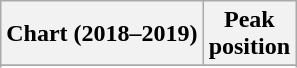<table class="wikitable sortable plainrowheaders">
<tr>
<th>Chart (2018–2019)</th>
<th>Peak<br>position</th>
</tr>
<tr>
</tr>
<tr>
</tr>
</table>
